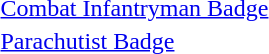<table>
<tr>
<td></td>
<td><a href='#'>Combat Infantryman Badge</a></td>
</tr>
<tr>
<td></td>
<td><a href='#'>Parachutist Badge</a></td>
</tr>
</table>
